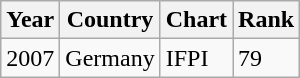<table class="wikitable">
<tr>
<th>Year</th>
<th>Country</th>
<th>Chart</th>
<th>Rank</th>
</tr>
<tr>
<td>2007</td>
<td>Germany</td>
<td>IFPI</td>
<td>79</td>
</tr>
</table>
